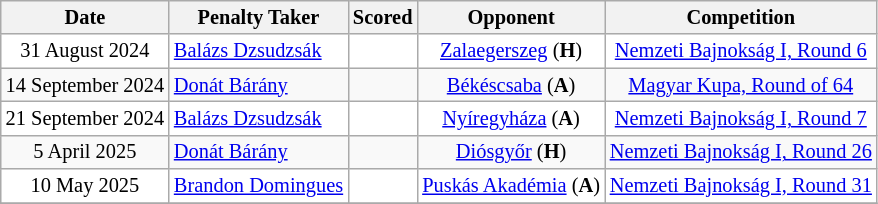<table class="wikitable sortable zebra" style="text-align:center; font-size:85%;">
<tr>
<th>Date</th>
<th>Penalty Taker</th>
<th>Scored</th>
<th>Opponent</th>
<th>Competition</th>
</tr>
<tr bgcolor="white">
<td>31 August 2024</td>
<td align="left"> <a href='#'>Balázs Dzsudzsák</a></td>
<td></td>
<td><a href='#'>Zalaegerszeg</a> (<strong>H</strong>)</td>
<td><a href='#'>Nemzeti Bajnokság I, Round 6</a></td>
</tr>
<tr>
<td>14 September 2024</td>
<td align="left"> <a href='#'>Donát Bárány</a></td>
<td></td>
<td><a href='#'>Békéscsaba</a> (<strong>A</strong>)</td>
<td><a href='#'>Magyar Kupa, Round of 64</a></td>
</tr>
<tr bgcolor="white">
<td>21 September 2024</td>
<td align="left"> <a href='#'>Balázs Dzsudzsák</a></td>
<td></td>
<td><a href='#'>Nyíregyháza</a> (<strong>A</strong>)</td>
<td><a href='#'>Nemzeti Bajnokság I, Round 7</a></td>
</tr>
<tr>
<td>5 April 2025</td>
<td align="left"> <a href='#'>Donát Bárány</a></td>
<td></td>
<td><a href='#'>Diósgyőr</a> (<strong>H</strong>)</td>
<td><a href='#'>Nemzeti Bajnokság I, Round 26</a></td>
</tr>
<tr bgcolor="white">
<td>10 May 2025</td>
<td align="left"> <a href='#'>Brandon Domingues</a></td>
<td></td>
<td><a href='#'>Puskás Akadémia</a> (<strong>A</strong>)</td>
<td><a href='#'>Nemzeti Bajnokság I, Round 31</a></td>
</tr>
<tr>
</tr>
</table>
